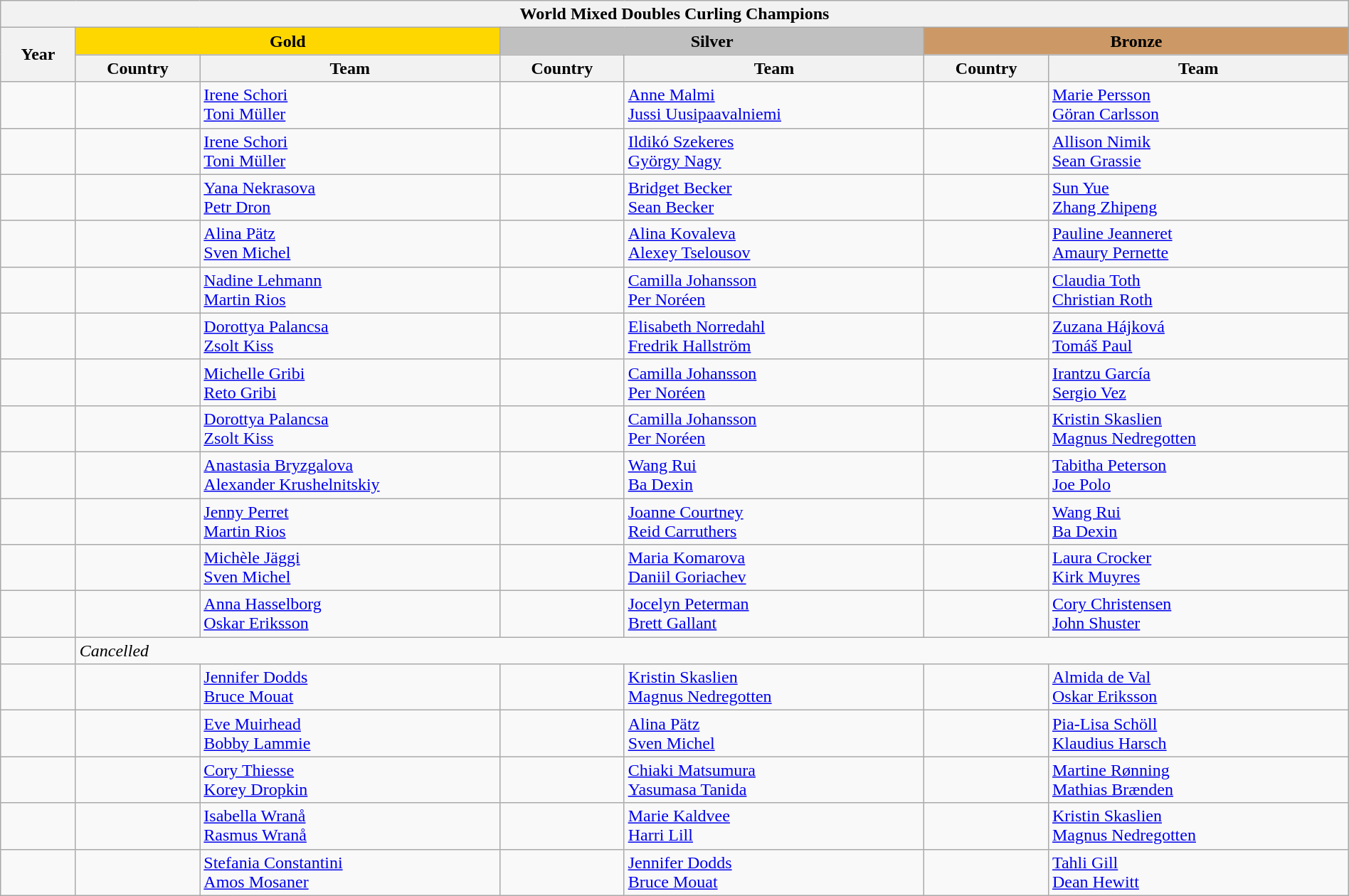<table class="wikitable" style="width:100%">
<tr>
<th colspan="7"><strong>World Mixed Doubles Curling Champions</strong></th>
</tr>
<tr>
<th rowspan="2" width="25">Year</th>
<th colspan="2" style="background:gold"    width="210">Gold</th>
<th colspan="2" style="background:silver"  width="210">Silver</th>
<th colspan="2" style="background:#cc9966" width="210">Bronze</th>
</tr>
<tr>
<th width="45">Country</th>
<th width="150">Team</th>
<th width="45">Country</th>
<th width="150">Team</th>
<th width="45">Country</th>
<th width="150">Team</th>
</tr>
<tr>
<td></td>
<td></td>
<td><a href='#'>Irene Schori</a><br><a href='#'>Toni Müller</a></td>
<td></td>
<td><a href='#'>Anne Malmi</a><br><a href='#'>Jussi Uusipaavalniemi</a></td>
<td></td>
<td><a href='#'>Marie Persson</a><br><a href='#'>Göran Carlsson</a></td>
</tr>
<tr>
<td></td>
<td></td>
<td><a href='#'>Irene Schori</a><br><a href='#'>Toni Müller</a></td>
<td></td>
<td><a href='#'>Ildikó Szekeres</a><br><a href='#'>György Nagy</a></td>
<td></td>
<td><a href='#'>Allison Nimik</a><br><a href='#'>Sean Grassie</a></td>
</tr>
<tr>
<td></td>
<td></td>
<td><a href='#'>Yana Nekrasova</a><br><a href='#'>Petr Dron</a></td>
<td></td>
<td><a href='#'>Bridget Becker</a><br><a href='#'>Sean Becker</a></td>
<td></td>
<td><a href='#'>Sun Yue</a><br><a href='#'>Zhang Zhipeng</a></td>
</tr>
<tr>
<td></td>
<td></td>
<td><a href='#'>Alina Pätz</a><br><a href='#'>Sven Michel</a></td>
<td></td>
<td><a href='#'>Alina Kovaleva</a><br><a href='#'>Alexey Tselousov</a></td>
<td></td>
<td><a href='#'>Pauline Jeanneret</a><br><a href='#'>Amaury Pernette</a></td>
</tr>
<tr>
<td></td>
<td></td>
<td><a href='#'>Nadine Lehmann</a><br><a href='#'>Martin Rios</a></td>
<td></td>
<td><a href='#'>Camilla Johansson</a><br><a href='#'>Per Noréen</a></td>
<td></td>
<td><a href='#'>Claudia Toth</a><br><a href='#'>Christian Roth</a></td>
</tr>
<tr>
<td></td>
<td></td>
<td><a href='#'>Dorottya Palancsa</a><br><a href='#'>Zsolt Kiss</a></td>
<td></td>
<td><a href='#'>Elisabeth Norredahl</a><br><a href='#'>Fredrik Hallström</a></td>
<td></td>
<td><a href='#'>Zuzana Hájková</a><br><a href='#'>Tomáš Paul</a></td>
</tr>
<tr>
<td></td>
<td></td>
<td><a href='#'>Michelle Gribi</a><br><a href='#'>Reto Gribi</a></td>
<td></td>
<td><a href='#'>Camilla Johansson</a><br><a href='#'>Per Noréen</a></td>
<td></td>
<td><a href='#'>Irantzu García</a><br><a href='#'>Sergio Vez</a></td>
</tr>
<tr>
<td></td>
<td></td>
<td><a href='#'>Dorottya Palancsa</a><br><a href='#'>Zsolt Kiss</a></td>
<td></td>
<td><a href='#'>Camilla Johansson</a><br><a href='#'>Per Noréen</a></td>
<td></td>
<td><a href='#'>Kristin Skaslien</a><br><a href='#'>Magnus Nedregotten</a></td>
</tr>
<tr>
<td></td>
<td></td>
<td><a href='#'>Anastasia Bryzgalova</a><br><a href='#'>Alexander Krushelnitskiy</a></td>
<td></td>
<td><a href='#'>Wang Rui</a><br><a href='#'>Ba Dexin</a></td>
<td></td>
<td><a href='#'>Tabitha Peterson</a><br><a href='#'>Joe Polo</a></td>
</tr>
<tr>
<td></td>
<td></td>
<td><a href='#'>Jenny Perret</a><br><a href='#'>Martin Rios</a></td>
<td></td>
<td><a href='#'>Joanne Courtney</a><br><a href='#'>Reid Carruthers</a></td>
<td></td>
<td><a href='#'>Wang Rui</a><br><a href='#'>Ba Dexin</a></td>
</tr>
<tr>
<td></td>
<td></td>
<td><a href='#'>Michèle Jäggi</a><br><a href='#'>Sven Michel</a></td>
<td></td>
<td><a href='#'>Maria Komarova</a><br><a href='#'>Daniil Goriachev</a></td>
<td></td>
<td><a href='#'>Laura Crocker</a><br><a href='#'>Kirk Muyres</a></td>
</tr>
<tr>
<td></td>
<td></td>
<td><a href='#'>Anna Hasselborg</a><br><a href='#'>Oskar Eriksson</a></td>
<td></td>
<td><a href='#'>Jocelyn Peterman</a><br><a href='#'>Brett Gallant</a></td>
<td></td>
<td><a href='#'>Cory Christensen</a><br><a href='#'>John Shuster</a></td>
</tr>
<tr>
<td></td>
<td colspan="6"><em>Cancelled</em></td>
</tr>
<tr>
<td></td>
<td></td>
<td><a href='#'>Jennifer Dodds</a><br><a href='#'>Bruce Mouat</a></td>
<td></td>
<td><a href='#'>Kristin Skaslien</a><br><a href='#'>Magnus Nedregotten</a></td>
<td></td>
<td><a href='#'>Almida de Val</a><br><a href='#'>Oskar Eriksson</a></td>
</tr>
<tr>
<td></td>
<td></td>
<td><a href='#'>Eve Muirhead</a><br><a href='#'>Bobby Lammie</a></td>
<td></td>
<td><a href='#'>Alina Pätz</a><br><a href='#'>Sven Michel</a></td>
<td></td>
<td><a href='#'>Pia-Lisa Schöll</a><br><a href='#'>Klaudius Harsch</a></td>
</tr>
<tr>
<td></td>
<td></td>
<td><a href='#'>Cory Thiesse</a><br><a href='#'>Korey Dropkin</a></td>
<td></td>
<td><a href='#'>Chiaki Matsumura</a><br><a href='#'>Yasumasa Tanida</a></td>
<td></td>
<td><a href='#'>Martine Rønning</a><br><a href='#'>Mathias Brænden</a></td>
</tr>
<tr>
<td></td>
<td></td>
<td><a href='#'>Isabella Wranå</a><br><a href='#'>Rasmus Wranå</a></td>
<td></td>
<td><a href='#'>Marie Kaldvee</a><br><a href='#'>Harri Lill</a></td>
<td></td>
<td><a href='#'>Kristin Skaslien</a><br><a href='#'>Magnus Nedregotten</a></td>
</tr>
<tr>
<td></td>
<td></td>
<td><a href='#'>Stefania Constantini</a><br><a href='#'>Amos Mosaner</a></td>
<td></td>
<td><a href='#'>Jennifer Dodds</a><br><a href='#'>Bruce Mouat</a></td>
<td></td>
<td><a href='#'>Tahli Gill</a><br><a href='#'>Dean Hewitt</a></td>
</tr>
</table>
